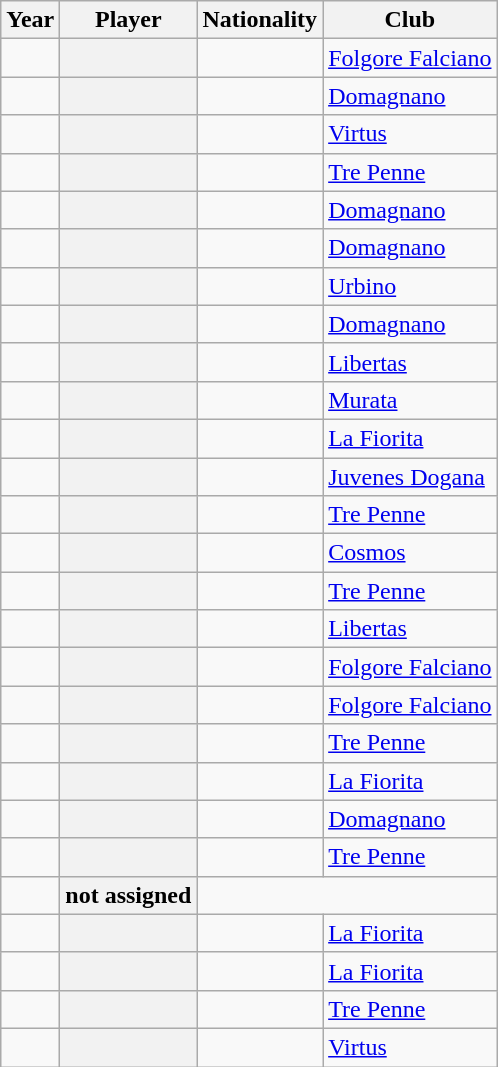<table class="wikitable sortable plainrowheaders">
<tr>
<th scope="col">Year</th>
<th scope="col">Player</th>
<th scope="col">Nationality</th>
<th scope="col">Club</th>
</tr>
<tr>
<td></td>
<th scope="row"></th>
<td></td>
<td><a href='#'>Folgore Falciano</a></td>
</tr>
<tr>
<td></td>
<th scope="row"></th>
<td></td>
<td><a href='#'>Domagnano</a></td>
</tr>
<tr>
<td></td>
<th scope="row"></th>
<td></td>
<td><a href='#'>Virtus</a></td>
</tr>
<tr>
<td></td>
<th scope="row"></th>
<td></td>
<td><a href='#'>Tre Penne</a></td>
</tr>
<tr>
<td></td>
<th scope="row"></th>
<td></td>
<td><a href='#'>Domagnano</a></td>
</tr>
<tr>
<td></td>
<th scope="row"></th>
<td></td>
<td><a href='#'>Domagnano</a></td>
</tr>
<tr>
<td></td>
<th scope="row"></th>
<td></td>
<td><a href='#'>Urbino</a></td>
</tr>
<tr>
<td></td>
<th scope="row"></th>
<td></td>
<td><a href='#'>Domagnano</a></td>
</tr>
<tr>
<td></td>
<th scope="row"></th>
<td></td>
<td><a href='#'>Libertas</a></td>
</tr>
<tr>
<td></td>
<th scope="row"></th>
<td></td>
<td><a href='#'>Murata</a></td>
</tr>
<tr>
<td></td>
<th scope="row"></th>
<td></td>
<td><a href='#'>La Fiorita</a></td>
</tr>
<tr>
<td></td>
<th scope="row"></th>
<td></td>
<td><a href='#'>Juvenes Dogana</a></td>
</tr>
<tr>
<td></td>
<th scope="row"></th>
<td></td>
<td><a href='#'>Tre Penne</a></td>
</tr>
<tr>
<td></td>
<th scope="row"></th>
<td></td>
<td><a href='#'>Cosmos</a></td>
</tr>
<tr>
<td></td>
<th scope="row"></th>
<td></td>
<td><a href='#'>Tre Penne</a></td>
</tr>
<tr>
<td></td>
<th scope="row"></th>
<td></td>
<td><a href='#'>Libertas</a></td>
</tr>
<tr>
<td></td>
<th scope="row"></th>
<td></td>
<td><a href='#'>Folgore Falciano</a></td>
</tr>
<tr>
<td></td>
<th scope="row"></th>
<td></td>
<td><a href='#'>Folgore Falciano</a></td>
</tr>
<tr>
<td></td>
<th scope="row"></th>
<td></td>
<td><a href='#'>Tre Penne</a></td>
</tr>
<tr>
<td></td>
<th scope="row"></th>
<td></td>
<td><a href='#'>La Fiorita</a></td>
</tr>
<tr>
<td></td>
<th scope="row"></th>
<td></td>
<td><a href='#'>Domagnano</a></td>
</tr>
<tr>
<td></td>
<th scope="row"></th>
<td></td>
<td><a href='#'>Tre Penne</a></td>
</tr>
<tr>
<td></td>
<th scope="row">not assigned</th>
</tr>
<tr>
<td></td>
<th scope="row"></th>
<td></td>
<td><a href='#'>La Fiorita</a></td>
</tr>
<tr>
<td></td>
<th scope="row"></th>
<td></td>
<td><a href='#'>La Fiorita</a></td>
</tr>
<tr>
<td></td>
<th scope="row"></th>
<td></td>
<td><a href='#'>Tre Penne</a></td>
</tr>
<tr>
<td></td>
<th scope="row"></th>
<td></td>
<td><a href='#'>Virtus</a></td>
</tr>
</table>
